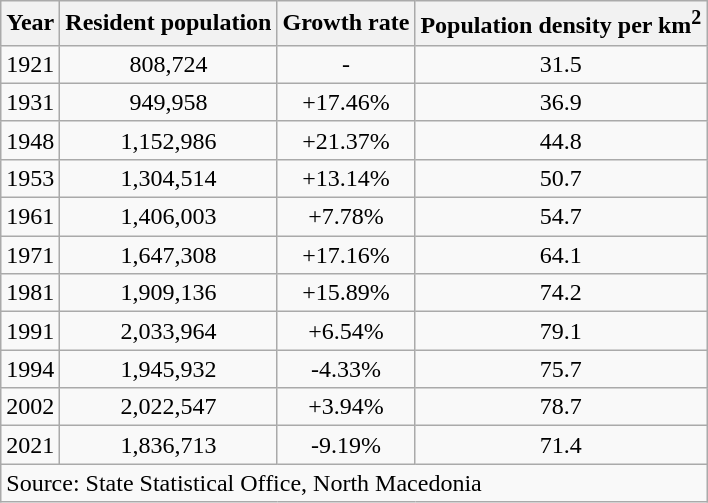<table class="wikitable">
<tr>
<th>Year</th>
<th>Resident population</th>
<th>Growth rate</th>
<th>Population density per km<sup>2</sup></th>
</tr>
<tr>
<td align="center">1921</td>
<td align="center">808,724</td>
<td align="center">-</td>
<td align="center">31.5</td>
</tr>
<tr>
<td align="center">1931</td>
<td align="center">949,958</td>
<td align="center">+17.46%</td>
<td align="center">36.9</td>
</tr>
<tr>
<td align="center">1948</td>
<td align="center">1,152,986</td>
<td align="center">+21.37%</td>
<td align="center">44.8</td>
</tr>
<tr>
<td align="center">1953</td>
<td align="center">1,304,514</td>
<td align="center">+13.14%</td>
<td align="center">50.7</td>
</tr>
<tr>
<td align="center">1961</td>
<td align="center">1,406,003</td>
<td align="center">+7.78%</td>
<td align="center">54.7</td>
</tr>
<tr>
<td align="center">1971</td>
<td align="center">1,647,308</td>
<td align="center">+17.16%</td>
<td align="center">64.1</td>
</tr>
<tr>
<td align="center">1981</td>
<td align="center">1,909,136</td>
<td align="center">+15.89%</td>
<td align="center">74.2</td>
</tr>
<tr>
<td align="center">1991</td>
<td align="center">2,033,964</td>
<td align="center">+6.54%</td>
<td align="center">79.1</td>
</tr>
<tr>
<td align="center">1994</td>
<td align="center">1,945,932</td>
<td align="center">-4.33%</td>
<td align="center">75.7</td>
</tr>
<tr>
<td align="center">2002</td>
<td align="center">2,022,547</td>
<td align="center">+3.94%</td>
<td align="center">78.7</td>
</tr>
<tr>
<td align="center">2021</td>
<td align="center">1,836,713</td>
<td align="center">-9.19%</td>
<td align="center">71.4</td>
</tr>
<tr>
<td colspan="4">Source: State Statistical Office, North Macedonia</td>
</tr>
</table>
